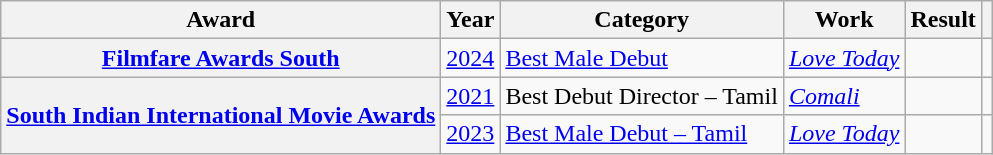<table class="wikitable plainrowheaders sortable">
<tr>
<th scope="col">Award</th>
<th scope="col">Year</th>
<th scope="col">Category</th>
<th scope="col">Work</th>
<th scope="col">Result</th>
<th scope="col" class="unsortable"></th>
</tr>
<tr>
<th scope="row"><a href='#'>Filmfare Awards South</a></th>
<td><a href='#'>2024</a></td>
<td><a href='#'>Best Male Debut</a></td>
<td><em><a href='#'>Love Today</a></em></td>
<td></td>
<td></td>
</tr>
<tr>
<th rowspan="2" scope="row"><a href='#'>South Indian International Movie Awards</a></th>
<td><a href='#'>2021</a></td>
<td>Best Debut Director – Tamil</td>
<td><em><a href='#'>Comali</a></em></td>
<td></td>
<td></td>
</tr>
<tr>
<td><a href='#'>2023</a></td>
<td><a href='#'>Best Male Debut – Tamil</a></td>
<td><em><a href='#'>Love Today</a></em></td>
<td></td>
<td></td>
</tr>
</table>
